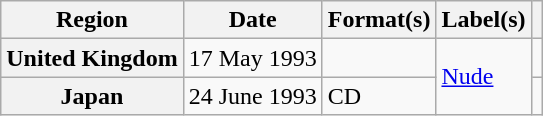<table class="wikitable plainrowheaders">
<tr>
<th scope="col">Region</th>
<th scope="col">Date</th>
<th scope="col">Format(s)</th>
<th scope="col">Label(s)</th>
<th scope="col"></th>
</tr>
<tr>
<th scope="row">United Kingdom</th>
<td>17 May 1993</td>
<td></td>
<td rowspan="2"><a href='#'>Nude</a></td>
<td></td>
</tr>
<tr>
<th scope="row">Japan</th>
<td>24 June 1993</td>
<td>CD</td>
<td></td>
</tr>
</table>
